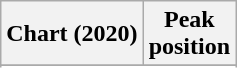<table class="wikitable sortable plainrowheaders">
<tr>
<th scope="col">Chart (2020)</th>
<th scope="col">Peak<br>position</th>
</tr>
<tr>
</tr>
<tr>
</tr>
</table>
